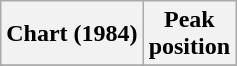<table class="wikitable plainrowheaders" style="text-align:center">
<tr>
<th scope="col">Chart (1984)</th>
<th scope="col">Peak<br>position</th>
</tr>
<tr>
</tr>
</table>
